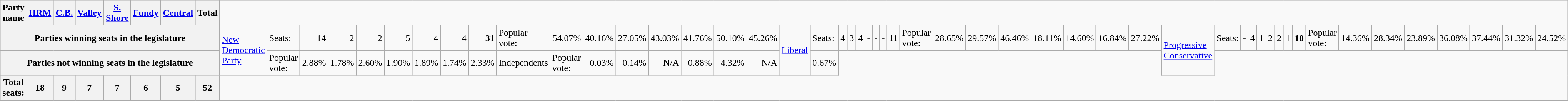<table class="wikitable">
<tr>
<th colspan="3">Party name</th>
<th width="45"><a href='#'>HRM</a></th>
<th width="45"><a href='#'>C.B.</a></th>
<th width="45"><a href='#'>Valley</a></th>
<th width="48"><a href='#'>S. Shore</a></th>
<th width="45"><a href='#'>Fundy</a></th>
<th width="45"><a href='#'>Central</a></th>
<th width="45">Total</th>
</tr>
<tr>
<th colspan=10>Parties winning seats in the legislature<br></th>
<td rowspan="2"><a href='#'>New Democratic Party</a></td>
<td>Seats:</td>
<td align="right">14</td>
<td align="right">2</td>
<td align="right">2</td>
<td align="right">5</td>
<td align="right">4</td>
<td align="right">4</td>
<td align="right"><strong>31</strong><br></td>
<td>Popular vote:</td>
<td align="right">54.07%</td>
<td align="right">40.16%</td>
<td align="right">27.05%</td>
<td align="right">43.03%</td>
<td align="right">41.76%</td>
<td align="right">50.10%</td>
<td align="right">45.26%<br></td>
<td rowspan="2"><a href='#'>Liberal</a></td>
<td>Seats:</td>
<td align="right">4</td>
<td align="right">3</td>
<td align="right">4</td>
<td align="right">-</td>
<td align="right">-</td>
<td align="right">-</td>
<td align="right"><strong>11</strong><br></td>
<td>Popular vote:</td>
<td align="right">28.65%</td>
<td align="right">29.57%</td>
<td align="right">46.46%</td>
<td align="right">18.11%</td>
<td align="right">14.60%</td>
<td align="right">16.84%</td>
<td align="right">27.22%<br></td>
<td rowspan="2"><a href='#'>Progressive Conservative</a></td>
<td>Seats:</td>
<td align="right">-</td>
<td align="right">4</td>
<td align="right">1</td>
<td align="right">2</td>
<td align="right">2</td>
<td align="right">1</td>
<td align="right"><strong>10</strong><br></td>
<td>Popular vote:</td>
<td align="right">14.36%</td>
<td align="right">28.34%</td>
<td align="right">23.89%</td>
<td align="right">36.08%</td>
<td align="right">37.44%</td>
<td align="right">31.32%</td>
<td align="right">24.52%</td>
</tr>
<tr>
<th colspan=10>Parties not winning seats in the legislature<br></th>
<td>Popular vote:</td>
<td align="right">2.88%</td>
<td align="right">1.78%</td>
<td align="right">2.60%</td>
<td align="right">1.90%</td>
<td align="right">1.89%</td>
<td align="right">1.74%</td>
<td align="right">2.33%<br></td>
<td>Independents</td>
<td>Popular vote:</td>
<td align="right">0.03%</td>
<td align="right">0.14%</td>
<td align="right">N/A</td>
<td align="right">0.88%</td>
<td align="right">4.32%</td>
<td align="right">N/A</td>
<td align="right">0.67%</td>
</tr>
<tr>
<th colspan=3>Total seats:</th>
<th align="right">18</th>
<th align="right">9</th>
<th align="right">7</th>
<th align="right">7</th>
<th align="right">6</th>
<th align="right">5</th>
<th align="right">52</th>
</tr>
</table>
